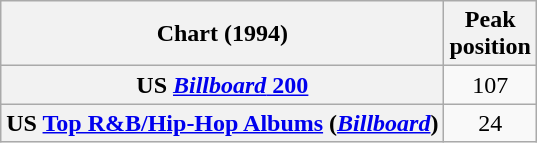<table class="wikitable sortable plainrowheaders" style="text-align:center">
<tr>
<th scope="col">Chart (1994)</th>
<th scope="col">Peak<br>position</th>
</tr>
<tr>
<th scope="row">US <a href='#'><em>Billboard</em> 200</a></th>
<td>107</td>
</tr>
<tr>
<th scope="row">US <a href='#'>Top R&B/Hip-Hop Albums</a> (<em><a href='#'>Billboard</a></em>)</th>
<td>24</td>
</tr>
</table>
